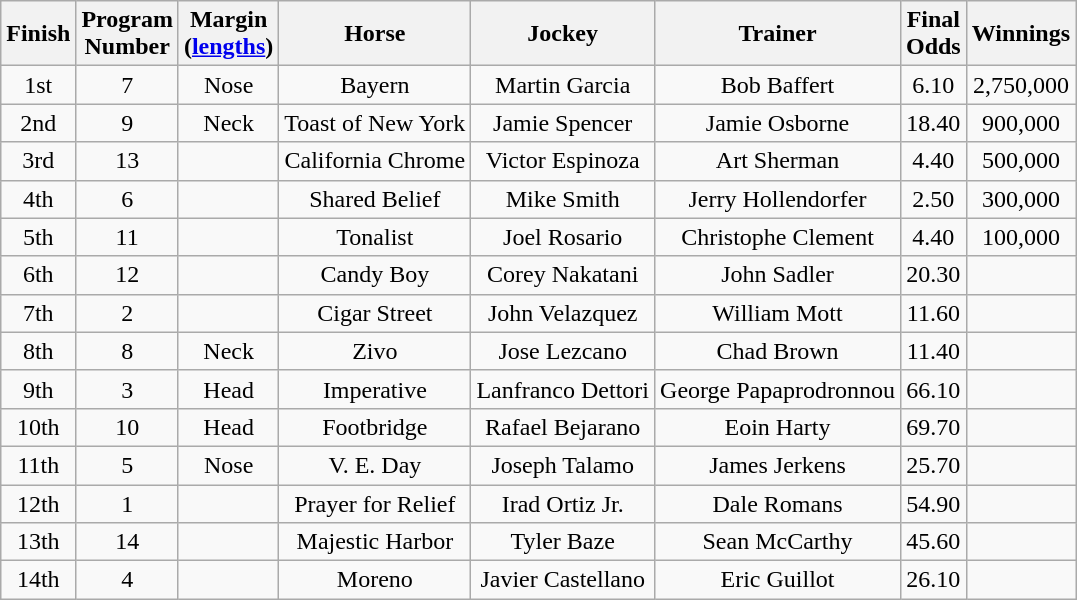<table class="wikitable sortable" style="text-align:center">
<tr>
<th>Finish</th>
<th>Program<br>Number</th>
<th>Margin<br>(<a href='#'>lengths</a>)</th>
<th>Horse</th>
<th>Jockey</th>
<th>Trainer</th>
<th>Final<br>Odds</th>
<th>Winnings</th>
</tr>
<tr>
<td>1st</td>
<td>7</td>
<td>Nose</td>
<td>Bayern</td>
<td>Martin Garcia</td>
<td>Bob Baffert</td>
<td>6.10</td>
<td>2,750,000</td>
</tr>
<tr>
<td>2nd</td>
<td>9</td>
<td>Neck</td>
<td>Toast of New York</td>
<td>Jamie Spencer</td>
<td>Jamie Osborne</td>
<td>18.40</td>
<td>900,000</td>
</tr>
<tr>
<td>3rd</td>
<td>13</td>
<td></td>
<td>California Chrome</td>
<td>Victor Espinoza</td>
<td>Art Sherman</td>
<td>4.40</td>
<td>500,000</td>
</tr>
<tr>
<td>4th</td>
<td>6</td>
<td></td>
<td>Shared Belief</td>
<td>Mike Smith</td>
<td>Jerry Hollendorfer</td>
<td>2.50</td>
<td>300,000</td>
</tr>
<tr>
<td>5th</td>
<td>11</td>
<td></td>
<td>Tonalist</td>
<td>Joel Rosario</td>
<td>Christophe Clement</td>
<td>4.40</td>
<td>100,000</td>
</tr>
<tr>
<td>6th</td>
<td>12</td>
<td></td>
<td>Candy Boy</td>
<td>Corey Nakatani</td>
<td>John Sadler</td>
<td>20.30</td>
<td></td>
</tr>
<tr>
<td>7th</td>
<td>2</td>
<td></td>
<td>Cigar Street</td>
<td>John Velazquez</td>
<td>William Mott</td>
<td>11.60</td>
<td></td>
</tr>
<tr>
<td>8th</td>
<td>8</td>
<td>Neck</td>
<td>Zivo</td>
<td>Jose Lezcano</td>
<td>Chad Brown</td>
<td>11.40</td>
<td></td>
</tr>
<tr>
<td>9th</td>
<td>3</td>
<td>Head</td>
<td>Imperative</td>
<td>Lanfranco Dettori</td>
<td>George Papaprodronnou</td>
<td>66.10</td>
<td></td>
</tr>
<tr>
<td>10th</td>
<td>10</td>
<td>Head</td>
<td>Footbridge</td>
<td>Rafael Bejarano</td>
<td>Eoin Harty</td>
<td>69.70</td>
<td></td>
</tr>
<tr>
<td>11th</td>
<td>5</td>
<td>Nose</td>
<td>V. E. Day</td>
<td>Joseph Talamo</td>
<td>James Jerkens</td>
<td>25.70</td>
<td></td>
</tr>
<tr>
<td>12th</td>
<td>1</td>
<td></td>
<td>Prayer for Relief</td>
<td>Irad Ortiz Jr.</td>
<td>Dale Romans</td>
<td>54.90</td>
<td></td>
</tr>
<tr>
<td>13th</td>
<td>14</td>
<td></td>
<td>Majestic Harbor</td>
<td>Tyler Baze</td>
<td>Sean McCarthy</td>
<td>45.60</td>
<td></td>
</tr>
<tr>
<td>14th</td>
<td>4</td>
<td></td>
<td>Moreno</td>
<td>Javier Castellano</td>
<td>Eric Guillot</td>
<td>26.10</td>
<td></td>
</tr>
</table>
